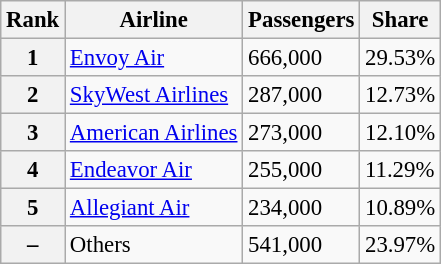<table class="wikitable sortable" style="font-size: 95%">
<tr>
<th>Rank</th>
<th>Airline</th>
<th>Passengers</th>
<th>Share</th>
</tr>
<tr>
<th scope="row">1</th>
<td style="text-align:left;"><a href='#'>Envoy Air</a></td>
<td>666,000</td>
<td>29.53%</td>
</tr>
<tr>
<th scope="row">2</th>
<td><a href='#'>SkyWest Airlines</a></td>
<td>287,000</td>
<td>12.73%</td>
</tr>
<tr>
<th scope="row">3</th>
<td><a href='#'>American Airlines</a></td>
<td>273,000</td>
<td>12.10%</td>
</tr>
<tr>
<th scope="row">4</th>
<td><a href='#'>Endeavor Air</a></td>
<td>255,000</td>
<td>11.29%</td>
</tr>
<tr>
<th scope="row">5</th>
<td><a href='#'>Allegiant Air</a></td>
<td>234,000</td>
<td>10.89%</td>
</tr>
<tr>
<th scope="row">–</th>
<td>Others</td>
<td>541,000</td>
<td>23.97%</td>
</tr>
</table>
